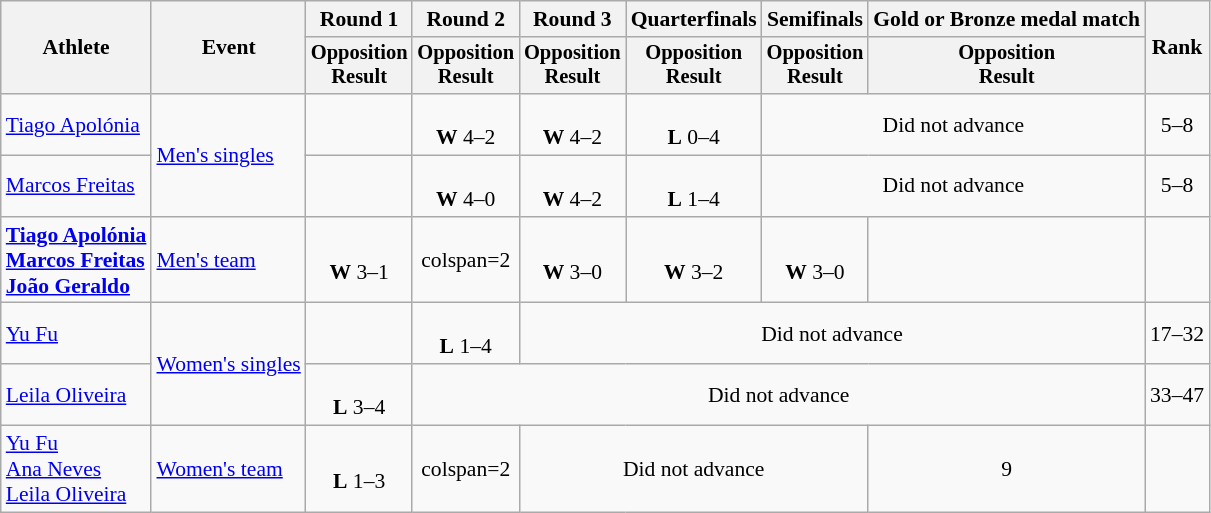<table class=wikitable style="font-size:90%; text-align:center;">
<tr>
<th rowspan=2>Athlete</th>
<th rowspan=2>Event</th>
<th>Round 1</th>
<th>Round 2</th>
<th>Round 3</th>
<th>Quarterfinals</th>
<th>Semifinals</th>
<th>Gold or Bronze medal match</th>
<th rowspan=2>Rank</th>
</tr>
<tr style="font-size:95%;">
<th>Opposition<br>Result</th>
<th>Opposition<br>Result</th>
<th>Opposition<br>Result</th>
<th>Opposition<br>Result</th>
<th>Opposition<br>Result</th>
<th>Opposition<br>Result</th>
</tr>
<tr>
<td align=left><a href='#'>Tiago Apolónia</a></td>
<td align=left rowspan=2><a href='#'>Men's singles</a></td>
<td></td>
<td><br><strong>W</strong> 4–2</td>
<td><br><strong>W</strong> 4–2</td>
<td><br><strong>L</strong> 0–4</td>
<td colspan=2>Did not advance</td>
<td>5–8</td>
</tr>
<tr>
<td align=left><a href='#'>Marcos Freitas</a></td>
<td></td>
<td><br><strong>W</strong> 4–0</td>
<td><br><strong>W</strong> 4–2</td>
<td><br><strong>L</strong> 1–4</td>
<td colspan=2>Did not advance</td>
<td>5–8</td>
</tr>
<tr>
<td align=left><strong><a href='#'>Tiago Apolónia</a><br><a href='#'>Marcos Freitas</a><br><a href='#'>João Geraldo</a></strong></td>
<td align=left><a href='#'>Men's team</a></td>
<td><br><strong>W</strong> 3–1</td>
<td>colspan=2 </td>
<td><br><strong>W</strong> 3–0</td>
<td><br><strong>W</strong> 3–2</td>
<td><br><strong>W</strong> 3–0</td>
<td></td>
</tr>
<tr>
<td align=left><a href='#'>Yu Fu</a></td>
<td align=left rowspan=2><a href='#'>Women's singles</a></td>
<td></td>
<td><br><strong>L</strong> 1–4</td>
<td colspan=4>Did not advance</td>
<td>17–32</td>
</tr>
<tr>
<td align=left><a href='#'>Leila Oliveira</a></td>
<td><br><strong>L</strong> 3–4</td>
<td colspan=5>Did not advance</td>
<td>33–47</td>
</tr>
<tr>
<td align=left><a href='#'>Yu Fu</a><br><a href='#'>Ana Neves</a><br><a href='#'>Leila Oliveira</a></td>
<td align=left><a href='#'>Women's team</a></td>
<td><br><strong>L</strong> 1–3</td>
<td>colspan=2 </td>
<td colspan=3>Did not advance</td>
<td>9</td>
</tr>
</table>
